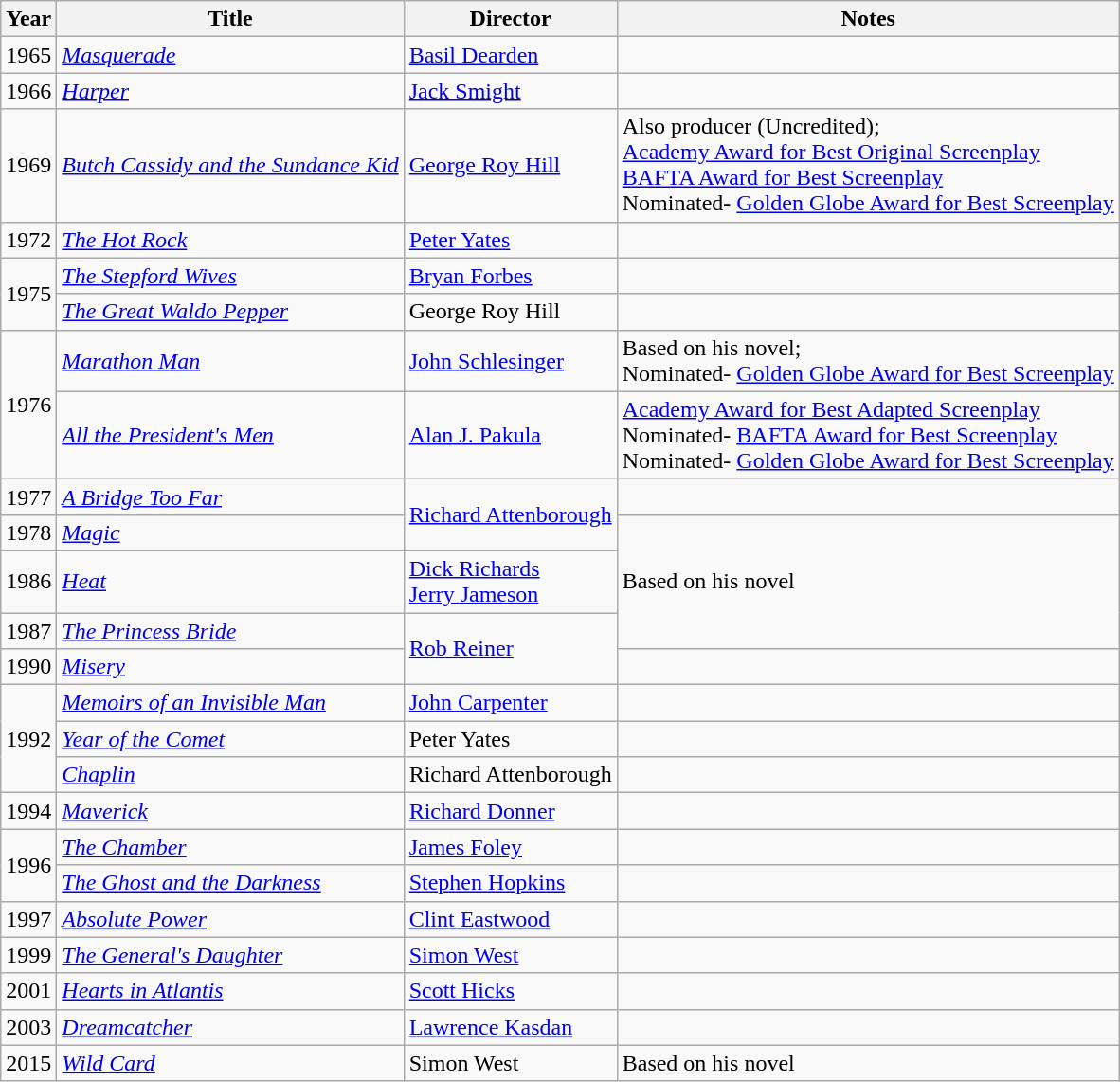<table class="wikitable">
<tr>
<th>Year</th>
<th>Title</th>
<th>Director</th>
<th>Notes</th>
</tr>
<tr>
<td>1965</td>
<td><em><a href='#'>Masquerade</a></em></td>
<td><a href='#'>Basil Dearden</a></td>
<td></td>
</tr>
<tr>
<td>1966</td>
<td><em><a href='#'>Harper</a></em></td>
<td><a href='#'>Jack Smight</a></td>
<td></td>
</tr>
<tr>
<td>1969</td>
<td><em><a href='#'>Butch Cassidy and the Sundance Kid</a></em></td>
<td><a href='#'>George Roy Hill</a></td>
<td>Also producer (Uncredited);<br><a href='#'>Academy Award for Best Original Screenplay</a><br><a href='#'>BAFTA Award for Best Screenplay</a><br>Nominated- <a href='#'>Golden Globe Award for Best Screenplay</a></td>
</tr>
<tr>
<td>1972</td>
<td><em><a href='#'>The Hot Rock</a></em></td>
<td><a href='#'>Peter Yates</a></td>
<td></td>
</tr>
<tr>
<td rowspan=2>1975</td>
<td><em><a href='#'>The Stepford Wives</a></em></td>
<td><a href='#'>Bryan Forbes</a></td>
<td></td>
</tr>
<tr>
<td><em><a href='#'>The Great Waldo Pepper</a></em></td>
<td>George Roy Hill</td>
<td></td>
</tr>
<tr>
<td rowspan=2>1976</td>
<td><em><a href='#'>Marathon Man</a></em></td>
<td><a href='#'>John Schlesinger</a></td>
<td>Based on his novel;<br>Nominated- <a href='#'>Golden Globe Award for Best Screenplay</a></td>
</tr>
<tr>
<td><em><a href='#'>All the President's Men</a></em></td>
<td><a href='#'>Alan J. Pakula</a></td>
<td><a href='#'>Academy Award for Best Adapted Screenplay</a><br>Nominated- <a href='#'>BAFTA Award for Best Screenplay</a><br>Nominated- <a href='#'>Golden Globe Award for Best Screenplay</a></td>
</tr>
<tr>
<td>1977</td>
<td><em><a href='#'>A Bridge Too Far</a></em></td>
<td rowspan=2><a href='#'>Richard Attenborough</a></td>
<td></td>
</tr>
<tr>
<td>1978</td>
<td><em><a href='#'>Magic</a></em></td>
<td rowspan=3>Based on his novel</td>
</tr>
<tr>
<td>1986</td>
<td><em><a href='#'>Heat</a></em></td>
<td><a href='#'>Dick Richards</a><br><a href='#'>Jerry Jameson</a></td>
</tr>
<tr>
<td>1987</td>
<td><em><a href='#'>The Princess Bride</a></em></td>
<td rowspan=2><a href='#'>Rob Reiner</a></td>
</tr>
<tr>
<td>1990</td>
<td><em><a href='#'>Misery</a></em></td>
<td></td>
</tr>
<tr>
<td rowspan=3>1992</td>
<td><em><a href='#'>Memoirs of an Invisible Man</a></em></td>
<td><a href='#'>John Carpenter</a></td>
<td></td>
</tr>
<tr>
<td><em><a href='#'>Year of the Comet</a></em></td>
<td>Peter Yates</td>
<td></td>
</tr>
<tr>
<td><em><a href='#'>Chaplin</a></em></td>
<td>Richard Attenborough</td>
<td></td>
</tr>
<tr>
<td>1994</td>
<td><em><a href='#'>Maverick</a></em></td>
<td><a href='#'>Richard Donner</a></td>
<td></td>
</tr>
<tr>
<td rowspan=2>1996</td>
<td><em><a href='#'>The Chamber</a></em></td>
<td><a href='#'>James Foley</a></td>
<td></td>
</tr>
<tr>
<td><em><a href='#'>The Ghost and the Darkness</a></em></td>
<td><a href='#'>Stephen Hopkins</a></td>
<td></td>
</tr>
<tr>
<td>1997</td>
<td><em><a href='#'>Absolute Power</a></em></td>
<td><a href='#'>Clint Eastwood</a></td>
<td></td>
</tr>
<tr>
<td>1999</td>
<td><em><a href='#'>The General's Daughter</a></em></td>
<td><a href='#'>Simon West</a></td>
<td></td>
</tr>
<tr>
<td>2001</td>
<td><em><a href='#'>Hearts in Atlantis</a></em></td>
<td><a href='#'>Scott Hicks</a></td>
<td></td>
</tr>
<tr>
<td>2003</td>
<td><em><a href='#'>Dreamcatcher</a></em></td>
<td><a href='#'>Lawrence Kasdan</a></td>
<td></td>
</tr>
<tr>
<td>2015</td>
<td><em><a href='#'>Wild Card</a></em></td>
<td>Simon West</td>
<td>Based on his novel</td>
</tr>
</table>
